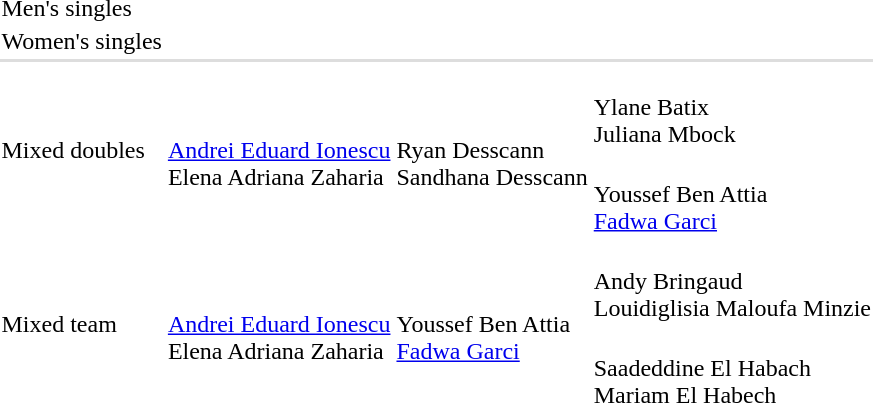<table>
<tr>
<td rowspan=2>Men's singles</td>
<td rowspan=2></td>
<td rowspan=2 nowrap></td>
<td></td>
</tr>
<tr>
<td></td>
</tr>
<tr>
<td rowspan=2>Women's singles</td>
<td rowspan=2></td>
<td rowspan=2></td>
<td></td>
</tr>
<tr>
<td></td>
</tr>
<tr bgcolor=#dddddd>
<td colspan=4></td>
</tr>
<tr>
<td rowspan=2>Mixed doubles</td>
<td rowspan=2><br><a href='#'>Andrei Eduard Ionescu</a><br>Elena Adriana Zaharia</td>
<td rowspan=2><br>Ryan Desscann<br>Sandhana Desscann</td>
<td><br>Ylane Batix<br>Juliana Mbock</td>
</tr>
<tr>
<td><br>Youssef Ben Attia<br><a href='#'>Fadwa Garci</a></td>
</tr>
<tr>
<td rowspan=2>Mixed team</td>
<td rowspan=2 nowrap><br><a href='#'>Andrei Eduard Ionescu</a><br>Elena Adriana Zaharia</td>
<td rowspan=2><br>Youssef Ben Attia<br><a href='#'>Fadwa Garci</a></td>
<td nowrap><br>Andy Bringaud<br>Louidiglisia Maloufa Minzie</td>
</tr>
<tr>
<td><br>Saadeddine El Habach<br>Mariam El Habech</td>
</tr>
</table>
